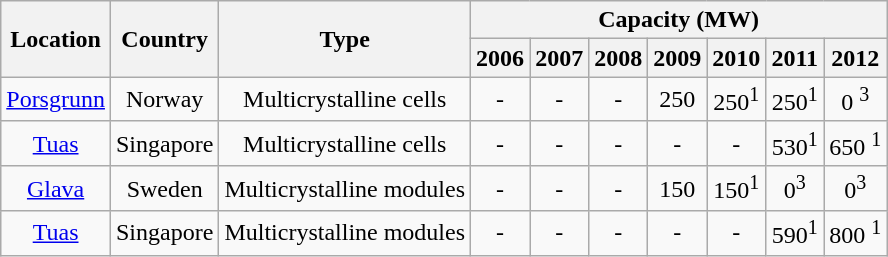<table class="wikitable" style="text-align:center">
<tr>
<th rowspan="2">Location</th>
<th rowspan="2">Country</th>
<th rowspan="2">Type</th>
<th colspan="7">Capacity (MW)</th>
</tr>
<tr>
<th>2006</th>
<th>2007</th>
<th>2008</th>
<th>2009</th>
<th>2010</th>
<th>2011</th>
<th>2012</th>
</tr>
<tr>
<td><a href='#'>Porsgrunn</a></td>
<td>Norway</td>
<td>Multicrystalline cells</td>
<td>-</td>
<td>-</td>
<td>-</td>
<td>250</td>
<td>250<sup>1</sup></td>
<td>250<sup>1</sup></td>
<td>0 <sup>3</sup></td>
</tr>
<tr>
<td><a href='#'>Tuas</a></td>
<td>Singapore</td>
<td>Multicrystalline cells</td>
<td>-</td>
<td>-</td>
<td>-</td>
<td>-</td>
<td>-</td>
<td>530<sup>1</sup></td>
<td>650 <sup>1</sup></td>
</tr>
<tr>
<td><a href='#'>Glava</a></td>
<td>Sweden</td>
<td>Multicrystalline modules</td>
<td>-</td>
<td>-</td>
<td>-</td>
<td>150</td>
<td>150<sup>1</sup></td>
<td>0<sup>3</sup></td>
<td>0<sup>3</sup></td>
</tr>
<tr>
<td><a href='#'>Tuas</a></td>
<td>Singapore</td>
<td>Multicrystalline modules</td>
<td>-</td>
<td>-</td>
<td>-</td>
<td>-</td>
<td>-</td>
<td>590<sup>1</sup></td>
<td>800 <sup>1</sup></td>
</tr>
</table>
